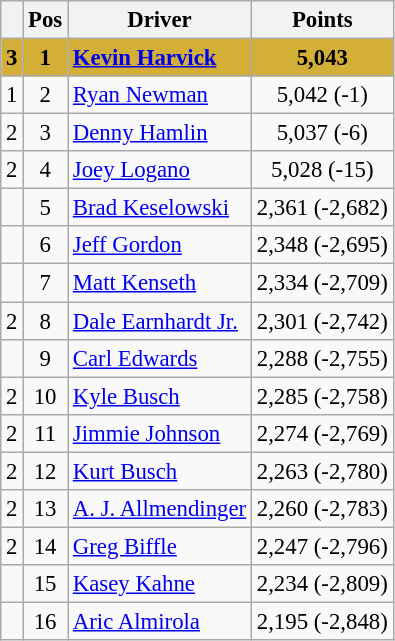<table class="wikitable" style="font-size: 95%;">
<tr>
<th></th>
<th>Pos</th>
<th>Driver</th>
<th>Points</th>
</tr>
<tr style="background:#D4AF37;">
<td align="left"> <strong>3</strong></td>
<td style="text-align:center;"><strong>1</strong></td>
<td><strong><a href='#'>Kevin Harvick</a></strong></td>
<td style="text-align:center;"><strong>5,043</strong></td>
</tr>
<tr>
<td align="left"> 1</td>
<td style="text-align:center;">2</td>
<td><a href='#'>Ryan Newman</a></td>
<td style="text-align:center;">5,042 (-1)</td>
</tr>
<tr>
<td align="left"> 2</td>
<td style="text-align:center;">3</td>
<td><a href='#'>Denny Hamlin</a></td>
<td style="text-align:center;">5,037 (-6)</td>
</tr>
<tr>
<td align="left"> 2</td>
<td style="text-align:center;">4</td>
<td><a href='#'>Joey Logano</a></td>
<td style="text-align:center;">5,028 (-15)</td>
</tr>
<tr>
<td align="left"></td>
<td style="text-align:center;">5</td>
<td><a href='#'>Brad Keselowski</a></td>
<td style="text-align:center;">2,361 (-2,682)</td>
</tr>
<tr>
<td align="left"></td>
<td style="text-align:center;">6</td>
<td><a href='#'>Jeff Gordon</a></td>
<td style="text-align:center;">2,348 (-2,695)</td>
</tr>
<tr>
<td align="left"></td>
<td style="text-align:center;">7</td>
<td><a href='#'>Matt Kenseth</a></td>
<td style="text-align:center;">2,334 (-2,709)</td>
</tr>
<tr>
<td align="left"> 2</td>
<td style="text-align:center;">8</td>
<td><a href='#'>Dale Earnhardt Jr.</a></td>
<td style="text-align:center;">2,301 (-2,742)</td>
</tr>
<tr>
<td align="left"></td>
<td style="text-align:center;">9</td>
<td><a href='#'>Carl Edwards</a></td>
<td style="text-align:center;">2,288 (-2,755)</td>
</tr>
<tr>
<td align="left"> 2</td>
<td style="text-align:center;">10</td>
<td><a href='#'>Kyle Busch</a></td>
<td style="text-align:center;">2,285 (-2,758)</td>
</tr>
<tr>
<td align="left"> 2</td>
<td style="text-align:center;">11</td>
<td><a href='#'>Jimmie Johnson</a></td>
<td style="text-align:center;">2,274 (-2,769)</td>
</tr>
<tr>
<td align="left"> 2</td>
<td style="text-align:center;">12</td>
<td><a href='#'>Kurt Busch</a></td>
<td style="text-align:center;">2,263 (-2,780)</td>
</tr>
<tr>
<td align="left"> 2</td>
<td style="text-align:center;">13</td>
<td><a href='#'>A. J. Allmendinger</a></td>
<td style="text-align:center;">2,260 (-2,783)</td>
</tr>
<tr>
<td align="left"> 2</td>
<td style="text-align:center;">14</td>
<td><a href='#'>Greg Biffle</a></td>
<td style="text-align:center;">2,247 (-2,796)</td>
</tr>
<tr>
<td align="left"></td>
<td style="text-align:center;">15</td>
<td><a href='#'>Kasey Kahne</a></td>
<td style="text-align:center;">2,234 (-2,809)</td>
</tr>
<tr>
<td align="left"></td>
<td style="text-align:center;">16</td>
<td><a href='#'>Aric Almirola</a></td>
<td style="text-align:center;">2,195 (-2,848)</td>
</tr>
</table>
